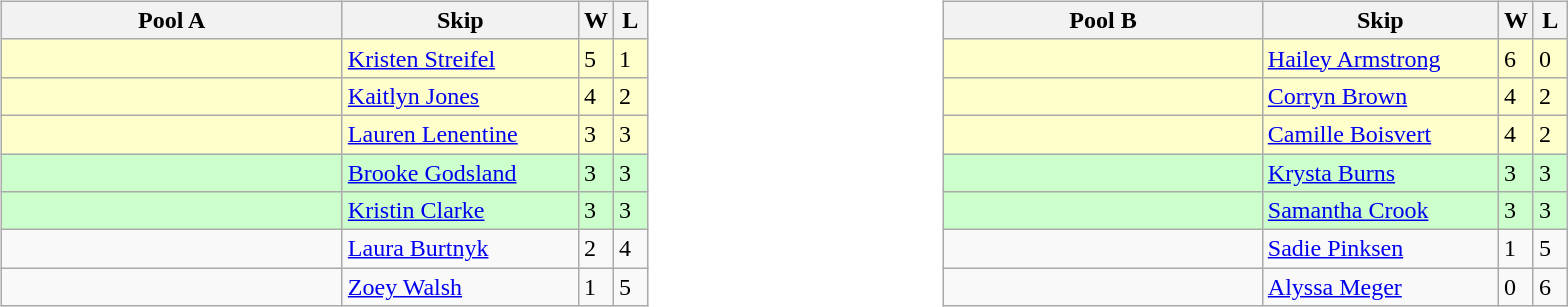<table>
<tr>
<td valign=top width=10%><br><table class="wikitable">
<tr>
<th width=220>Pool A</th>
<th width=150>Skip</th>
<th width=15>W</th>
<th width=15>L</th>
</tr>
<tr bgcolor=#ffffcc>
<td></td>
<td><a href='#'>Kristen Streifel</a></td>
<td>5</td>
<td>1</td>
</tr>
<tr bgcolor=#ffffcc>
<td></td>
<td><a href='#'>Kaitlyn Jones</a></td>
<td>4</td>
<td>2</td>
</tr>
<tr bgcolor=#ffffcc>
<td></td>
<td><a href='#'>Lauren Lenentine</a></td>
<td>3</td>
<td>3</td>
</tr>
<tr bgcolor=#ccffcc>
<td></td>
<td><a href='#'>Brooke Godsland</a></td>
<td>3</td>
<td>3</td>
</tr>
<tr bgcolor=#ccffcc>
<td></td>
<td><a href='#'>Kristin Clarke</a></td>
<td>3</td>
<td>3</td>
</tr>
<tr>
<td></td>
<td><a href='#'>Laura Burtnyk</a></td>
<td>2</td>
<td>4</td>
</tr>
<tr>
<td></td>
<td><a href='#'>Zoey Walsh</a></td>
<td>1</td>
<td>5</td>
</tr>
</table>
</td>
<td valign=top width=10%><br><table class="wikitable">
<tr>
<th width=205>Pool B</th>
<th width=150>Skip</th>
<th width=15>W</th>
<th width=15>L</th>
</tr>
<tr bgcolor=#ffffcc>
<td></td>
<td><a href='#'>Hailey Armstrong</a></td>
<td>6</td>
<td>0</td>
</tr>
<tr bgcolor=#ffffcc>
<td></td>
<td><a href='#'>Corryn Brown</a></td>
<td>4</td>
<td>2</td>
</tr>
<tr bgcolor=#ffffcc>
<td></td>
<td><a href='#'>Camille Boisvert</a></td>
<td>4</td>
<td>2</td>
</tr>
<tr bgcolor=#ccffcc>
<td></td>
<td><a href='#'>Krysta Burns</a></td>
<td>3</td>
<td>3</td>
</tr>
<tr bgcolor=#ccffcc>
<td></td>
<td><a href='#'>Samantha Crook</a></td>
<td>3</td>
<td>3</td>
</tr>
<tr>
<td></td>
<td><a href='#'>Sadie Pinksen</a></td>
<td>1</td>
<td>5</td>
</tr>
<tr>
<td></td>
<td><a href='#'>Alyssa Meger</a></td>
<td>0</td>
<td>6</td>
</tr>
</table>
</td>
</tr>
</table>
